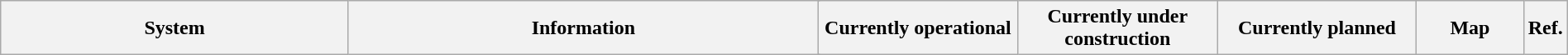<table class="wikitable" style="width:100%">
<tr>
<th style="width:23%">System</th>
<th style="width:31%" colspan=2>Information</th>
<th style="width:13%">Currently operational</th>
<th style="width:13%">Currently under construction</th>
<th style="width:13%">Currently planned</th>
<th style="width:18%">Map</th>
<th style="width:2%">Ref.<br></th>
</tr>
</table>
